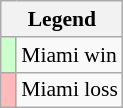<table class="wikitable" style="font-size:90%">
<tr>
<th colspan="2">Legend</th>
</tr>
<tr>
<td bgcolor="#ccffcc"> </td>
<td>Miami win</td>
</tr>
<tr>
<td bgcolor="#ffbbbb"> </td>
<td>Miami loss</td>
</tr>
</table>
